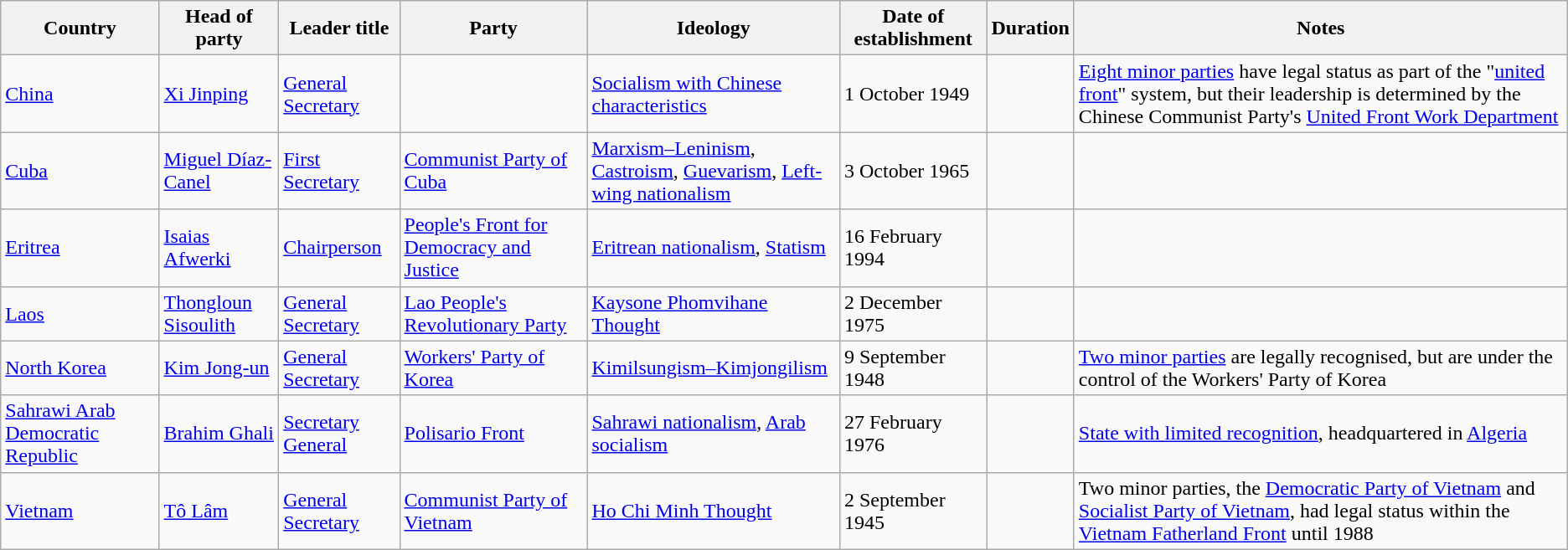<table class="wikitable sortable">
<tr>
<th>Country</th>
<th>Head of party</th>
<th>Leader title</th>
<th>Party</th>
<th>Ideology</th>
<th>Date of establishment</th>
<th>Duration</th>
<th>Notes</th>
</tr>
<tr>
<td> <a href='#'>China</a></td>
<td> <a href='#'>Xi Jinping</a></td>
<td><a href='#'>General Secretary</a></td>
<td></td>
<td><a href='#'>Socialism with Chinese characteristics</a></td>
<td>1 October 1949</td>
<td></td>
<td><a href='#'>Eight minor parties</a> have legal status as part of the "<a href='#'>united front</a>" system, but their leadership is determined by the Chinese Communist Party's <a href='#'>United Front Work Department</a></td>
</tr>
<tr>
<td> <a href='#'>Cuba</a></td>
<td> <a href='#'>Miguel Díaz-Canel</a></td>
<td><a href='#'>First Secretary</a></td>
<td> <a href='#'>Communist Party of Cuba</a></td>
<td><a href='#'>Marxism–Leninism</a>, <a href='#'>Castroism</a>, <a href='#'>Guevarism</a>, <a href='#'>Left-wing nationalism</a></td>
<td>3 October 1965</td>
<td></td>
<td></td>
</tr>
<tr>
<td> <a href='#'>Eritrea</a></td>
<td> <a href='#'>Isaias Afwerki</a></td>
<td><a href='#'>Chairperson</a></td>
<td> <a href='#'>People's Front for Democracy and Justice</a></td>
<td><a href='#'>Eritrean nationalism</a>, <a href='#'>Statism</a></td>
<td>16 February 1994</td>
<td></td>
<td></td>
</tr>
<tr>
<td> <a href='#'>Laos</a></td>
<td> <a href='#'>Thongloun Sisoulith</a></td>
<td><a href='#'>General Secretary</a></td>
<td> <a href='#'>Lao People's Revolutionary Party</a></td>
<td><a href='#'>Kaysone Phomvihane Thought</a></td>
<td>2 December 1975</td>
<td></td>
<td></td>
</tr>
<tr>
<td> <a href='#'>North Korea</a></td>
<td> <a href='#'>Kim Jong-un</a></td>
<td><a href='#'>General Secretary</a></td>
<td> <a href='#'>Workers' Party of Korea</a></td>
<td><a href='#'>Kimilsungism–Kimjongilism</a></td>
<td>9 September 1948</td>
<td></td>
<td><a href='#'>Two minor parties</a> are legally recognised, but are under the control of the Workers' Party of Korea</td>
</tr>
<tr>
<td> <a href='#'>Sahrawi Arab Democratic Republic</a></td>
<td> <a href='#'>Brahim Ghali</a></td>
<td><a href='#'>Secretary General</a></td>
<td> <a href='#'>Polisario Front</a></td>
<td><a href='#'>Sahrawi nationalism</a>, <a href='#'>Arab socialism</a></td>
<td>27 February 1976</td>
<td></td>
<td><a href='#'>State with limited recognition</a>, headquartered in <a href='#'>Algeria</a></td>
</tr>
<tr>
<td> <a href='#'>Vietnam</a></td>
<td> <a href='#'>Tô Lâm</a></td>
<td><a href='#'>General Secretary</a></td>
<td> <a href='#'>Communist Party of Vietnam</a></td>
<td><a href='#'>Ho Chi Minh Thought</a></td>
<td>2 September 1945</td>
<td></td>
<td>Two minor parties, the <a href='#'>Democratic Party of Vietnam</a> and <a href='#'>Socialist Party of Vietnam</a>, had legal status within the <a href='#'>Vietnam Fatherland Front</a> until 1988</td>
</tr>
</table>
